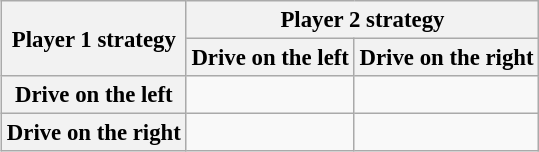<table class="wikitable floatright" style="text-align:center; font-size:95%; margin-left:1em;">
<tr>
<th scope="col" rowspan="2">Player 1 strategy</th>
<th scope="col" colspan="4">Player 2 strategy</th>
</tr>
<tr>
<th scope="col">Drive on the left</th>
<th scope="col">Drive on the right</th>
</tr>
<tr>
<th scope="row">Drive on the left</th>
<td></td>
<td></td>
</tr>
<tr>
<th scope="row">Drive on the right</th>
<td></td>
<td></td>
</tr>
</table>
